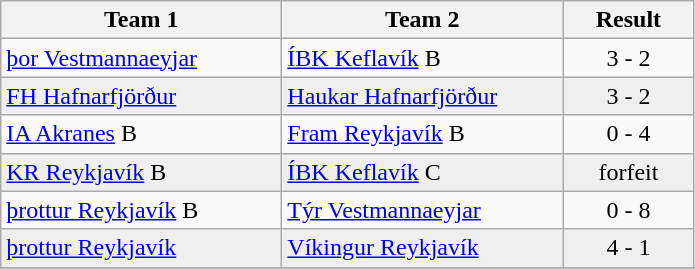<table class="wikitable">
<tr>
<th width="180">Team 1</th>
<th width="180">Team 2</th>
<th width="80">Result</th>
</tr>
<tr>
<td><a href='#'>þor Vestmannaeyjar</a></td>
<td><a href='#'>ÍBK Keflavík</a> B</td>
<td align="center">3 - 2</td>
</tr>
<tr style="background:#EFEFEF">
<td><a href='#'>FH Hafnarfjörður</a></td>
<td><a href='#'>Haukar Hafnarfjörður</a></td>
<td align="center">3 - 2</td>
</tr>
<tr>
<td><a href='#'>IA Akranes</a> B</td>
<td><a href='#'>Fram Reykjavík</a> B</td>
<td align="center">0 - 4</td>
</tr>
<tr style="background:#EFEFEF">
<td><a href='#'>KR Reykjavík</a> B</td>
<td><a href='#'>ÍBK Keflavík</a> C</td>
<td align="center">forfeit</td>
</tr>
<tr>
<td><a href='#'>þrottur Reykjavík</a> B</td>
<td><a href='#'>Týr Vestmannaeyjar</a></td>
<td align="center">0 - 8</td>
</tr>
<tr style="background:#EFEFEF">
<td><a href='#'>þrottur Reykjavík</a></td>
<td><a href='#'>Víkingur Reykjavík</a></td>
<td align="center">4 - 1</td>
</tr>
<tr>
</tr>
</table>
